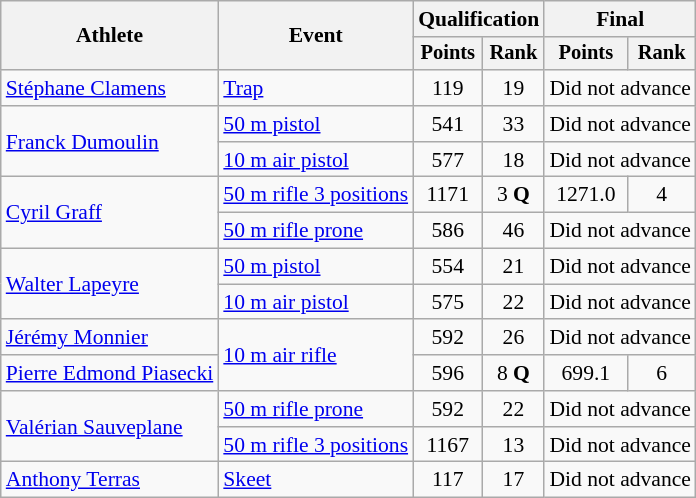<table class="wikitable" style="font-size:90%">
<tr>
<th rowspan="2">Athlete</th>
<th rowspan="2">Event</th>
<th colspan=2>Qualification</th>
<th colspan=2>Final</th>
</tr>
<tr style="font-size:95%">
<th>Points</th>
<th>Rank</th>
<th>Points</th>
<th>Rank</th>
</tr>
<tr align=center>
<td align=left><a href='#'>Stéphane Clamens</a></td>
<td align=left><a href='#'>Trap</a></td>
<td>119</td>
<td>19</td>
<td colspan=2>Did not advance</td>
</tr>
<tr align=center>
<td align=left rowspan=2><a href='#'>Franck Dumoulin</a></td>
<td align=left><a href='#'>50 m pistol</a></td>
<td>541</td>
<td>33</td>
<td colspan=2>Did not advance</td>
</tr>
<tr align=center>
<td align=left><a href='#'>10 m air pistol</a></td>
<td>577</td>
<td>18</td>
<td colspan=2>Did not advance</td>
</tr>
<tr align=center>
<td align=left rowspan=2><a href='#'>Cyril Graff</a></td>
<td align=left><a href='#'>50 m rifle 3 positions</a></td>
<td>1171</td>
<td>3 <strong>Q</strong></td>
<td>1271.0</td>
<td>4</td>
</tr>
<tr align=center>
<td align=left><a href='#'>50 m rifle prone</a></td>
<td>586</td>
<td>46</td>
<td colspan=2>Did not advance</td>
</tr>
<tr align=center>
<td align=left rowspan=2><a href='#'>Walter Lapeyre</a></td>
<td align=left><a href='#'>50 m pistol</a></td>
<td>554</td>
<td>21</td>
<td colspan=2>Did not advance</td>
</tr>
<tr align=center>
<td align=left><a href='#'>10 m air pistol</a></td>
<td>575</td>
<td>22</td>
<td colspan=2>Did not advance</td>
</tr>
<tr align=center>
<td align=left><a href='#'>Jérémy Monnier</a></td>
<td align=left rowspan=2><a href='#'>10 m air rifle</a></td>
<td>592</td>
<td>26</td>
<td colspan=2>Did not advance</td>
</tr>
<tr align=center>
<td align=left><a href='#'>Pierre Edmond Piasecki</a></td>
<td>596</td>
<td>8 <strong>Q</strong></td>
<td>699.1</td>
<td>6</td>
</tr>
<tr align=center>
<td align=left rowspan=2><a href='#'>Valérian Sauveplane</a></td>
<td align=left><a href='#'>50 m rifle prone</a></td>
<td>592</td>
<td>22</td>
<td colspan=2>Did not advance</td>
</tr>
<tr align=center>
<td align=left><a href='#'>50 m rifle 3 positions</a></td>
<td>1167</td>
<td>13</td>
<td colspan=2>Did not advance</td>
</tr>
<tr align=center>
<td align=left><a href='#'>Anthony Terras</a></td>
<td align=left><a href='#'>Skeet</a></td>
<td>117</td>
<td>17</td>
<td colspan=2>Did not advance</td>
</tr>
</table>
